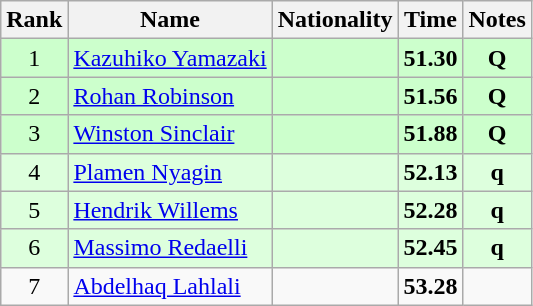<table class="wikitable sortable" style="text-align:center">
<tr>
<th>Rank</th>
<th>Name</th>
<th>Nationality</th>
<th>Time</th>
<th>Notes</th>
</tr>
<tr bgcolor=ccffcc>
<td>1</td>
<td align=left><a href='#'>Kazuhiko Yamazaki</a></td>
<td align=left></td>
<td><strong>51.30</strong></td>
<td><strong>Q</strong></td>
</tr>
<tr bgcolor=ccffcc>
<td>2</td>
<td align=left><a href='#'>Rohan Robinson</a></td>
<td align=left></td>
<td><strong>51.56</strong></td>
<td><strong>Q</strong></td>
</tr>
<tr bgcolor=ccffcc>
<td>3</td>
<td align=left><a href='#'>Winston Sinclair</a></td>
<td align=left></td>
<td><strong>51.88</strong></td>
<td><strong>Q</strong></td>
</tr>
<tr bgcolor=ddffdd>
<td>4</td>
<td align=left><a href='#'>Plamen Nyagin</a></td>
<td align=left></td>
<td><strong>52.13</strong></td>
<td><strong>q</strong></td>
</tr>
<tr bgcolor=ddffdd>
<td>5</td>
<td align=left><a href='#'>Hendrik Willems</a></td>
<td align=left></td>
<td><strong>52.28</strong></td>
<td><strong>q</strong></td>
</tr>
<tr bgcolor=ddffdd>
<td>6</td>
<td align=left><a href='#'>Massimo Redaelli</a></td>
<td align=left></td>
<td><strong>52.45</strong></td>
<td><strong>q</strong></td>
</tr>
<tr>
<td>7</td>
<td align=left><a href='#'>Abdelhaq Lahlali</a></td>
<td align=left></td>
<td><strong>53.28</strong></td>
<td></td>
</tr>
</table>
